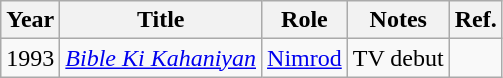<table class=wikitable sortable>
<tr>
<th>Year</th>
<th>Title</th>
<th>Role</th>
<th class="unsortable">Notes</th>
<th class="unsortable">Ref.</th>
</tr>
<tr>
<td>1993</td>
<td><em><a href='#'>Bible Ki Kahaniyan</a></em></td>
<td><a href='#'>Nimrod</a></td>
<td>TV debut</td>
<td></td>
</tr>
</table>
